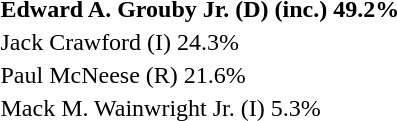<table>
<tr>
<td><strong>Edward A. Grouby Jr. (D) (inc.) 49.2%</strong></td>
</tr>
<tr>
<td>Jack Crawford (I) 24.3%</td>
</tr>
<tr>
<td>Paul McNeese (R) 21.6%</td>
</tr>
<tr>
<td>Mack M. Wainwright Jr. (I) 5.3%</td>
</tr>
</table>
